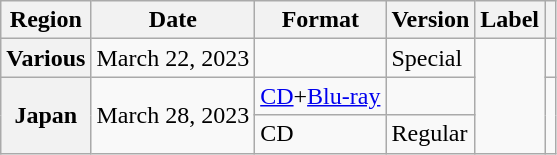<table class="wikitable plainrowheaders">
<tr>
<th scope="col">Region</th>
<th scope="col">Date</th>
<th scope="col">Format</th>
<th scope="col">Version</th>
<th scope="col">Label</th>
<th scope="col"></th>
</tr>
<tr>
<th scope="row">Various</th>
<td>March 22, 2023</td>
<td></td>
<td>Special</td>
<td rowspan="3"></td>
<td style="text-align:center"></td>
</tr>
<tr>
<th scope="row" rowspan="2">Japan</th>
<td rowspan="2">March 28, 2023</td>
<td><a href='#'>CD</a>+<a href='#'>Blu-ray</a></td>
<td></td>
<td rowspan="2" style="text-align:center"></td>
</tr>
<tr>
<td>CD</td>
<td>Regular</td>
</tr>
</table>
